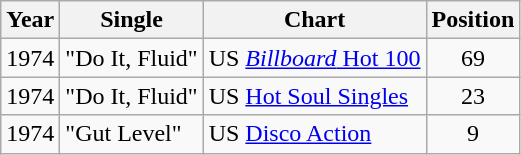<table class="wikitable">
<tr>
<th>Year</th>
<th>Single</th>
<th>Chart</th>
<th>Position</th>
</tr>
<tr>
<td>1974</td>
<td>"Do It, Fluid"</td>
<td>US <a href='#'><em>Billboard</em> Hot 100</a></td>
<td align="center">69</td>
</tr>
<tr>
<td>1974</td>
<td>"Do It, Fluid"</td>
<td>US <a href='#'>Hot Soul Singles</a></td>
<td align="center">23</td>
</tr>
<tr>
<td>1974</td>
<td>"Gut Level"</td>
<td>US <a href='#'>Disco Action</a></td>
<td align="center">9</td>
</tr>
</table>
